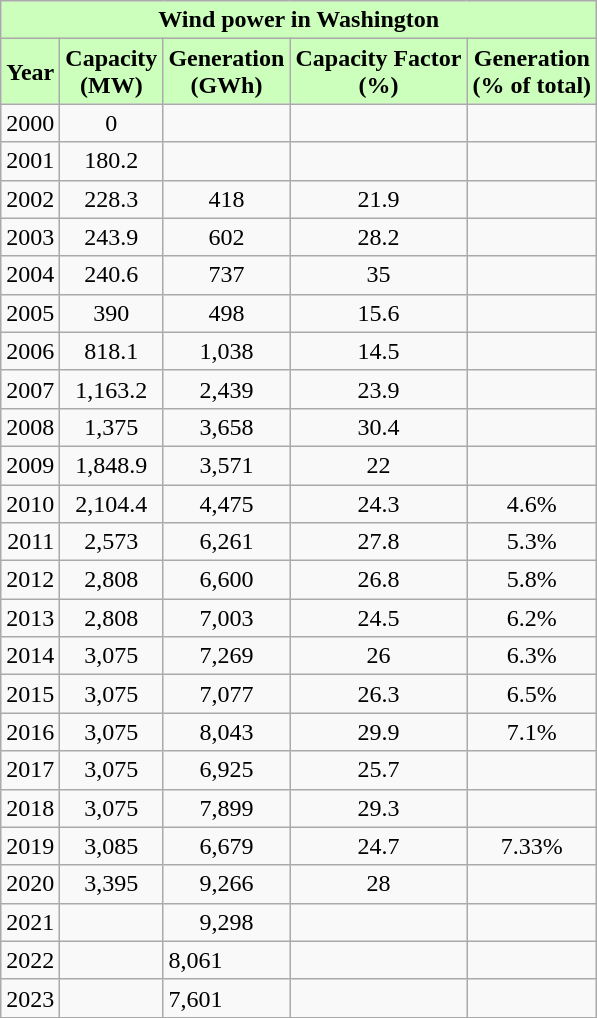<table class="wikitable" style="float: left; margin-left: 10px">
<tr>
<th colspan="6" style="background:#cfb" align="center">Wind power in Washington</th>
</tr>
<tr>
<th style="background:#cfb">Year</th>
<th align=right style="background:#cfb">Capacity<br> (MW)</th>
<th align=right style="background:#cfb">Generation<br> (GWh)</th>
<th align=right style="background:#cfb">Capacity Factor<br> (%)</th>
<th align=right style="background:#cfb">Generation<br> (% of total)</th>
</tr>
<tr align right 60>
<td align=right>2000</td>
<td align=center>0</td>
<td align=center></td>
<td></td>
<td align="center"></td>
</tr>
<tr>
<td align=right>2001</td>
<td align=center>180.2</td>
<td align=center></td>
<td></td>
<td align="center"></td>
</tr>
<tr>
<td align=right>2002</td>
<td align=center>228.3</td>
<td align=center>418</td>
<td align="center">21.9</td>
<td align="center"></td>
</tr>
<tr>
<td align=right>2003</td>
<td align=center>243.9</td>
<td align=center>602</td>
<td align="center">28.2</td>
<td align="center"></td>
</tr>
<tr>
<td align=right>2004</td>
<td align=center>240.6</td>
<td align=center>737</td>
<td align="center">35</td>
<td align="center"></td>
</tr>
<tr>
<td align=right>2005</td>
<td align=center>390</td>
<td align=center>498</td>
<td align="center">15.6</td>
<td align="center"></td>
</tr>
<tr>
<td align=right>2006</td>
<td align=center>818.1</td>
<td align=center>1,038</td>
<td align="center">14.5</td>
<td align="center"></td>
</tr>
<tr>
<td align=right>2007</td>
<td align=center>1,163.2</td>
<td align=center>2,439</td>
<td align="center">23.9</td>
<td align="center"></td>
</tr>
<tr>
<td align=right>2008</td>
<td align=center>1,375</td>
<td align=center>3,658</td>
<td align="center">30.4</td>
<td align="center"></td>
</tr>
<tr>
<td align=right>2009</td>
<td align=center>1,848.9</td>
<td align=center>3,571</td>
<td align="center">22</td>
<td align="center"></td>
</tr>
<tr>
<td align=right>2010</td>
<td align=center>2,104.4</td>
<td align=center>4,475</td>
<td align="center">24.3</td>
<td align="center">4.6%</td>
</tr>
<tr>
<td align=right>2011</td>
<td align=center>2,573</td>
<td align=center>6,261</td>
<td align="center">27.8</td>
<td align="center">5.3%</td>
</tr>
<tr>
<td align=right>2012</td>
<td align=center>2,808</td>
<td align=center>6,600</td>
<td align="center">26.8</td>
<td align="center">5.8%</td>
</tr>
<tr>
<td align=right>2013</td>
<td align=center>2,808</td>
<td align=center>7,003</td>
<td align="center">24.5</td>
<td align="center">6.2%</td>
</tr>
<tr>
<td align=right>2014</td>
<td align=center>3,075</td>
<td align=center>7,269</td>
<td align="center">26</td>
<td align="center">6.3%</td>
</tr>
<tr>
<td align=right>2015</td>
<td align=center>3,075</td>
<td align=center>7,077</td>
<td align="center">26.3</td>
<td align="center">6.5%</td>
</tr>
<tr>
<td align=right>2016</td>
<td align=center>3,075</td>
<td align=center>8,043</td>
<td align="center">29.9</td>
<td align="center">7.1%</td>
</tr>
<tr>
<td align=right>2017</td>
<td align=center>3,075</td>
<td align=center>6,925</td>
<td align="center">25.7</td>
<td align="center"></td>
</tr>
<tr>
<td align=right>2018</td>
<td align=center>3,075</td>
<td align=center>7,899</td>
<td align="center">29.3</td>
<td align="center"></td>
</tr>
<tr>
<td align=right>2019</td>
<td align=center>3,085</td>
<td align=center>6,679</td>
<td align="center">24.7</td>
<td align="center">7.33%</td>
</tr>
<tr>
<td align=right>2020</td>
<td align=center>3,395</td>
<td align=center>9,266</td>
<td align="center">28</td>
<td align="center"></td>
</tr>
<tr>
<td align=right>2021</td>
<td align=center></td>
<td align=center>9,298</td>
<td align="center"></td>
<td align="center"></td>
</tr>
<tr>
<td>2022</td>
<td></td>
<td>8,061</td>
<td></td>
<td></td>
</tr>
<tr>
<td>2023</td>
<td></td>
<td>7,601</td>
<td></td>
<td></td>
</tr>
<tr>
</tr>
</table>
